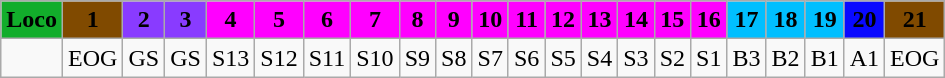<table class="wikitable plainrowheaders unsortable" style="text-align:center">
<tr>
<th scope="col" rowspan="1" style="background:#12ad2b;"><span>Loco</span></th>
<th scope="col" rowspan="1" style="background:#804a00;"><span>1</span></th>
<th scope="col" rowspan="1" style="background:#893bff;">2</th>
<th scope="col" rowspan="1" style="background:#893bff;">3</th>
<th scope="col" rowspan="1" style="background:#ff00ff;">4</th>
<th scope="col" rowspan="1" style="background:#ff00ff;">5</th>
<th scope="col" rowspan="1" style="background:#ff00ff;">6</th>
<th scope="col" rowspan="1" style="background:#ff00ff;">7</th>
<th scope="col" rowspan="1" style="background:#ff00ff;">8</th>
<th scope="col" rowspan="1" style="background:#ff00ff;">9</th>
<th scope="col" rowspan="1" style="background:#ff00ff;">10</th>
<th scope="col" rowspan="1" style="background:#ff00ff;">11</th>
<th scope="col" rowspan="1" style="background:#ff00ff;">12</th>
<th scope="col" rowspan="1" style="background:#ff00ff;">13</th>
<th scope="col" rowspan="1" style="background:#ff00ff;">14</th>
<th scope="col" rowspan="1" style="background:#ff00ff;">15</th>
<th scope="col" rowspan="1" style="background:#ff00ff;">16</th>
<th scope="col" rowspan="1" style="background:#00bfff;">17</th>
<th scope="col" rowspan="1" style="background:#00bfff;">18</th>
<th scope="col" rowspan="1" style="background:#00bfff;">19</th>
<th scope="col" rowspan="1" style="background:#0909ff;"><span>20</span></th>
<th scope="col" rowspan="1" style="background:#804a00;"><span>21</span></th>
</tr>
<tr>
<td></td>
<td>EOG</td>
<td>GS</td>
<td>GS</td>
<td>S13</td>
<td>S12</td>
<td>S11</td>
<td>S10</td>
<td>S9</td>
<td>S8</td>
<td>S7</td>
<td>S6</td>
<td>S5</td>
<td>S4</td>
<td>S3</td>
<td>S2</td>
<td>S1</td>
<td>B3</td>
<td>B2</td>
<td>B1</td>
<td>A1</td>
<td>EOG</td>
</tr>
</table>
